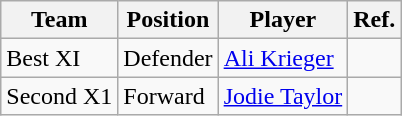<table class="wikitable">
<tr>
<th>Team</th>
<th>Position</th>
<th>Player</th>
<th>Ref.</th>
</tr>
<tr>
<td>Best XI</td>
<td>Defender</td>
<td> <a href='#'>Ali Krieger</a></td>
<td></td>
</tr>
<tr>
<td>Second X1</td>
<td>Forward</td>
<td> <a href='#'>Jodie Taylor</a></td>
<td></td>
</tr>
</table>
